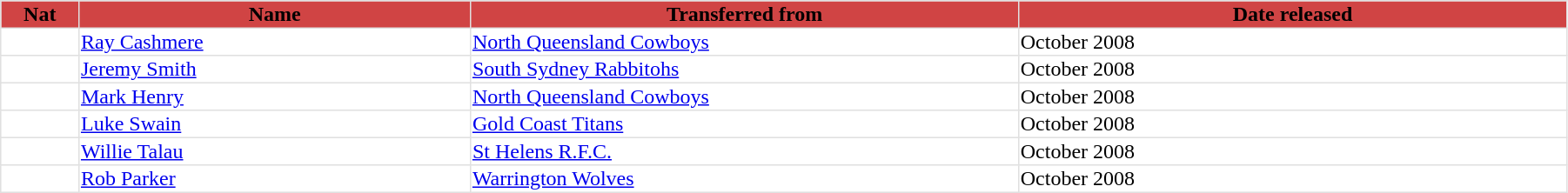<table border="1" width="95%" bordercolor="#FFFFFF" style="border-collapse: collapse; border-color: #E0E0E0;">
<tr bgcolor=#d04444>
<th width=5%>Nat</th>
<th width=25%>Name</th>
<th width=35%>Transferred from</th>
<th width=45%>Date released</th>
</tr>
<tr>
<td></td>
<td><a href='#'>Ray Cashmere</a></td>
<td><a href='#'>North Queensland Cowboys</a></td>
<td>October 2008</td>
</tr>
<tr>
<td></td>
<td><a href='#'>Jeremy Smith</a></td>
<td><a href='#'>South Sydney Rabbitohs</a></td>
<td>October 2008</td>
</tr>
<tr>
<td></td>
<td><a href='#'>Mark Henry</a></td>
<td><a href='#'>North Queensland Cowboys</a></td>
<td>October 2008</td>
</tr>
<tr>
<td></td>
<td><a href='#'>Luke Swain</a></td>
<td><a href='#'>Gold Coast Titans</a></td>
<td>October 2008</td>
</tr>
<tr>
<td></td>
<td><a href='#'>Willie Talau</a></td>
<td><a href='#'>St Helens R.F.C.</a></td>
<td>October 2008</td>
</tr>
<tr>
<td></td>
<td><a href='#'>Rob Parker</a></td>
<td><a href='#'>Warrington Wolves</a></td>
<td>October 2008</td>
</tr>
</table>
